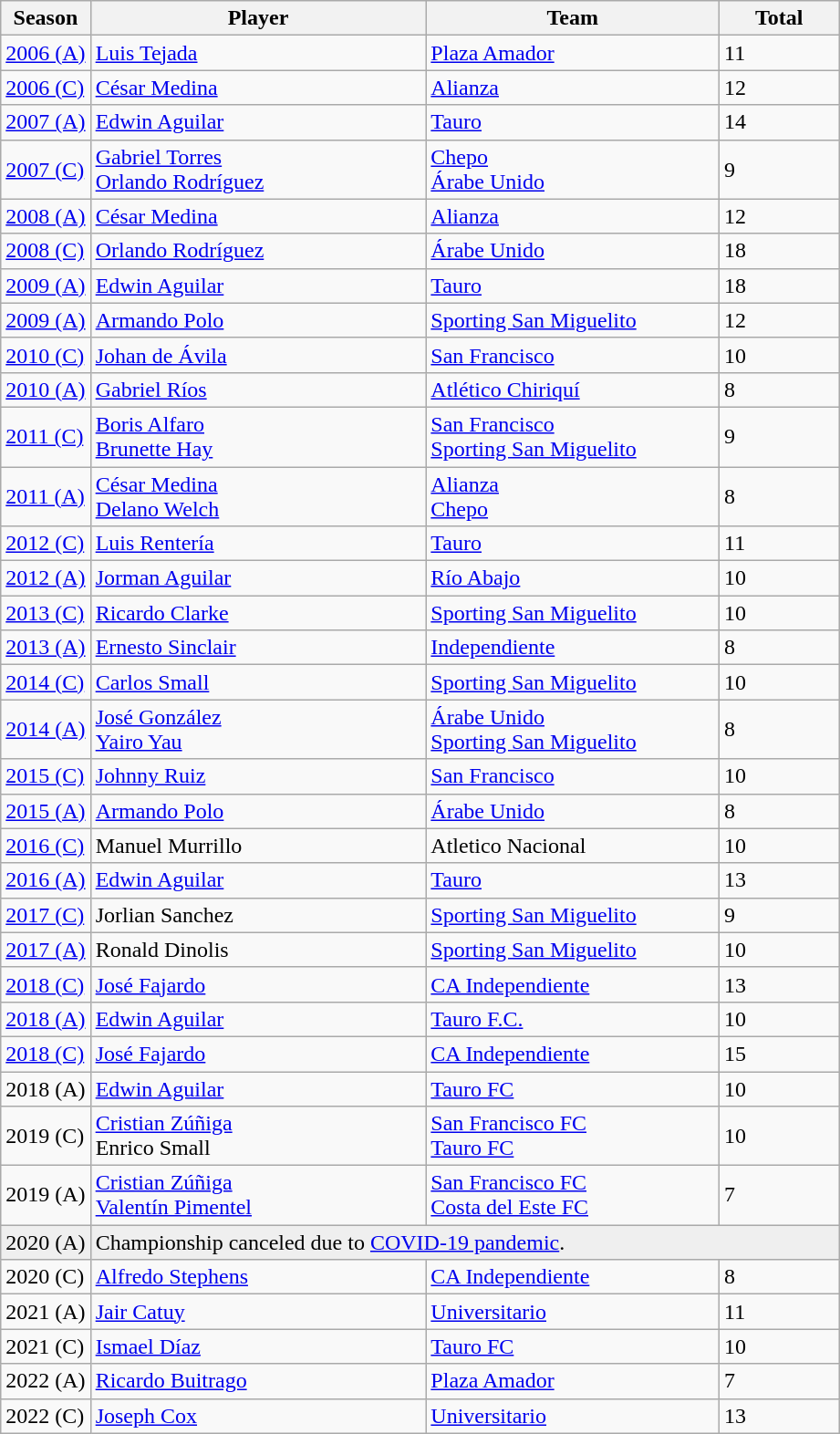<table class="wikitable">
<tr>
<th>Season</th>
<th width=40%>Player</th>
<th width=35%>Team</th>
<th>Total</th>
</tr>
<tr>
<td><a href='#'>2006 (A)</a></td>
<td> <a href='#'>Luis Tejada</a></td>
<td><a href='#'>Plaza Amador</a></td>
<td>11</td>
</tr>
<tr>
<td><a href='#'>2006 (C)</a></td>
<td> <a href='#'>César Medina</a></td>
<td><a href='#'>Alianza</a></td>
<td>12</td>
</tr>
<tr>
<td><a href='#'>2007 (A)</a></td>
<td> <a href='#'>Edwin Aguilar</a></td>
<td><a href='#'>Tauro</a></td>
<td>14</td>
</tr>
<tr>
<td><a href='#'>2007 (C)</a></td>
<td> <a href='#'>Gabriel Torres</a><br> <a href='#'>Orlando Rodríguez</a></td>
<td><a href='#'>Chepo</a><br><a href='#'>Árabe Unido</a></td>
<td>9</td>
</tr>
<tr>
<td><a href='#'>2008 (A)</a></td>
<td> <a href='#'>César Medina</a></td>
<td><a href='#'>Alianza</a></td>
<td>12</td>
</tr>
<tr>
<td><a href='#'>2008 (C)</a></td>
<td> <a href='#'>Orlando Rodríguez</a></td>
<td><a href='#'>Árabe Unido</a></td>
<td>18</td>
</tr>
<tr>
<td><a href='#'>2009 (A)</a></td>
<td> <a href='#'>Edwin Aguilar</a></td>
<td><a href='#'>Tauro</a></td>
<td>18</td>
</tr>
<tr>
<td><a href='#'>2009 (A)</a></td>
<td> <a href='#'>Armando Polo</a></td>
<td><a href='#'>Sporting San Miguelito</a></td>
<td>12</td>
</tr>
<tr>
<td><a href='#'>2010 (C)</a></td>
<td> <a href='#'>Johan de Ávila</a></td>
<td><a href='#'>San Francisco</a></td>
<td>10</td>
</tr>
<tr>
<td><a href='#'>2010 (A)</a></td>
<td> <a href='#'>Gabriel Ríos</a></td>
<td><a href='#'>Atlético Chiriquí</a></td>
<td>8</td>
</tr>
<tr>
<td><a href='#'>2011 (C)</a></td>
<td> <a href='#'>Boris Alfaro</a><br> <a href='#'>Brunette Hay</a></td>
<td><a href='#'>San Francisco</a><br><a href='#'>Sporting San Miguelito</a></td>
<td>9</td>
</tr>
<tr>
<td><a href='#'>2011 (A)</a></td>
<td> <a href='#'>César Medina</a><br> <a href='#'>Delano Welch</a></td>
<td><a href='#'>Alianza</a><br> <a href='#'>Chepo</a></td>
<td>8</td>
</tr>
<tr>
<td><a href='#'>2012 (C)</a></td>
<td> <a href='#'>Luis Rentería</a></td>
<td><a href='#'>Tauro</a></td>
<td>11</td>
</tr>
<tr>
<td><a href='#'>2012 (A)</a></td>
<td> <a href='#'>Jorman Aguilar</a></td>
<td><a href='#'>Río Abajo</a></td>
<td>10</td>
</tr>
<tr>
<td><a href='#'>2013 (C)</a></td>
<td> <a href='#'>Ricardo Clarke</a></td>
<td><a href='#'>Sporting San Miguelito</a></td>
<td>10</td>
</tr>
<tr>
<td><a href='#'>2013 (A)</a></td>
<td> <a href='#'>Ernesto Sinclair</a></td>
<td><a href='#'>Independiente</a></td>
<td>8</td>
</tr>
<tr>
<td><a href='#'>2014 (C)</a></td>
<td> <a href='#'>Carlos Small</a></td>
<td><a href='#'>Sporting San Miguelito</a></td>
<td>10</td>
</tr>
<tr>
<td><a href='#'>2014 (A)</a></td>
<td> <a href='#'>José González</a><br> <a href='#'>Yairo Yau</a></td>
<td><a href='#'>Árabe Unido</a><br><a href='#'>Sporting San Miguelito</a></td>
<td>8</td>
</tr>
<tr>
<td><a href='#'>2015 (C)</a></td>
<td> <a href='#'>Johnny Ruiz</a></td>
<td><a href='#'>San Francisco</a></td>
<td>10</td>
</tr>
<tr>
<td><a href='#'>2015 (A)</a></td>
<td> <a href='#'>Armando Polo</a></td>
<td><a href='#'>Árabe Unido</a></td>
<td>8</td>
</tr>
<tr>
<td><a href='#'>2016 (C)</a></td>
<td> Manuel Murrillo</td>
<td>Atletico Nacional</td>
<td>10</td>
</tr>
<tr>
<td><a href='#'>2016 (A)</a></td>
<td> <a href='#'>Edwin Aguilar</a></td>
<td><a href='#'>Tauro</a></td>
<td>13</td>
</tr>
<tr>
<td><a href='#'>2017 (C)</a></td>
<td> Jorlian Sanchez</td>
<td><a href='#'>Sporting San Miguelito</a></td>
<td>9</td>
</tr>
<tr>
<td><a href='#'>2017 (A)</a></td>
<td> Ronald Dinolis</td>
<td><a href='#'>Sporting San Miguelito</a></td>
<td>10</td>
</tr>
<tr>
<td><a href='#'>2018 (C)</a></td>
<td> <a href='#'>José Fajardo</a></td>
<td><a href='#'>CA Independiente</a></td>
<td>13</td>
</tr>
<tr>
<td><a href='#'>2018 (A)</a></td>
<td> <a href='#'>Edwin Aguilar</a></td>
<td><a href='#'>Tauro F.C.</a></td>
<td>10</td>
</tr>
<tr>
<td><a href='#'>2018 (C)</a></td>
<td> <a href='#'>José Fajardo</a></td>
<td><a href='#'>CA Independiente</a></td>
<td>15</td>
</tr>
<tr>
<td>2018 (A)</td>
<td> <a href='#'>Edwin Aguilar</a></td>
<td><a href='#'>Tauro FC</a></td>
<td>10</td>
</tr>
<tr>
<td>2019 (C)</td>
<td> <a href='#'>Cristian Zúñiga</a><br> Enrico Small</td>
<td><a href='#'>San Francisco FC</a><br><a href='#'>Tauro FC</a></td>
<td>10</td>
</tr>
<tr>
<td>2019 (A)</td>
<td> <a href='#'>Cristian Zúñiga</a><br> <a href='#'>Valentín Pimentel</a></td>
<td><a href='#'>San Francisco FC</a><br><a href='#'>Costa del Este FC</a></td>
<td>7</td>
</tr>
<tr bgcolor=#efefef>
<td>2020 (A)</td>
<td colspan=7>Championship canceled due to <a href='#'>COVID-19 pandemic</a>.</td>
</tr>
<tr>
<td>2020 (C)</td>
<td> <a href='#'>Alfredo Stephens</a></td>
<td><a href='#'>CA Independiente</a></td>
<td>8</td>
</tr>
<tr>
<td>2021 (A)</td>
<td> <a href='#'>Jair Catuy</a></td>
<td><a href='#'>Universitario</a></td>
<td>11</td>
</tr>
<tr>
<td>2021 (C)</td>
<td> <a href='#'>Ismael Díaz</a></td>
<td><a href='#'>Tauro FC</a></td>
<td>10</td>
</tr>
<tr>
<td>2022 (A)</td>
<td> <a href='#'>Ricardo Buitrago</a></td>
<td><a href='#'>Plaza Amador</a></td>
<td>7</td>
</tr>
<tr>
<td>2022 (C)</td>
<td> <a href='#'>Joseph Cox</a></td>
<td><a href='#'>Universitario</a></td>
<td>13</td>
</tr>
</table>
